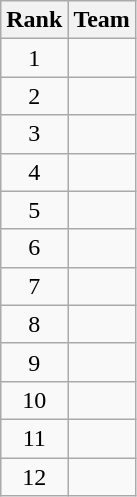<table class="wikitable" style="text-align:center;">
<tr>
<th>Rank</th>
<th>Team</th>
</tr>
<tr>
<td>1</td>
<td style="text-align:left"></td>
</tr>
<tr>
<td>2</td>
<td style="text-align:left"></td>
</tr>
<tr>
<td>3</td>
<td style="text-align:left"></td>
</tr>
<tr>
<td>4</td>
<td style="text-align:left"></td>
</tr>
<tr>
<td>5</td>
<td style="text-align:left"></td>
</tr>
<tr>
<td>6</td>
<td style="text-align:left"></td>
</tr>
<tr>
<td>7</td>
<td style="text-align:left"></td>
</tr>
<tr>
<td>8</td>
<td style="text-align:left"></td>
</tr>
<tr>
<td>9</td>
<td style="text-align:left"></td>
</tr>
<tr>
<td>10</td>
<td style="text-align:left"></td>
</tr>
<tr>
<td>11</td>
<td style="text-align:left"></td>
</tr>
<tr>
<td>12</td>
<td style="text-align:left"></td>
</tr>
</table>
